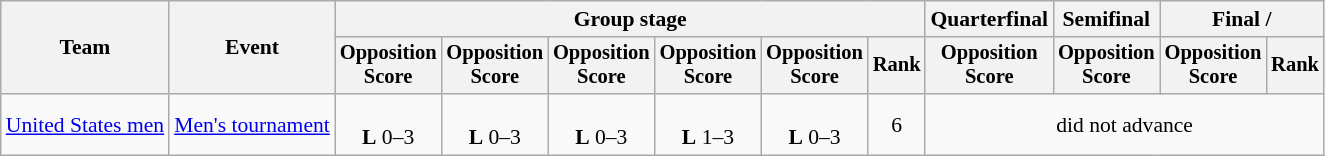<table class=wikitable style=font-size:90%;text-align:center>
<tr>
<th rowspan=2>Team</th>
<th rowspan=2>Event</th>
<th colspan=6>Group stage</th>
<th>Quarterfinal</th>
<th>Semifinal</th>
<th colspan=2>Final / </th>
</tr>
<tr style=font-size:95%>
<th>Opposition<br>Score</th>
<th>Opposition<br>Score</th>
<th>Opposition<br>Score</th>
<th>Opposition<br>Score</th>
<th>Opposition<br>Score</th>
<th>Rank</th>
<th>Opposition<br>Score</th>
<th>Opposition<br>Score</th>
<th>Opposition<br>Score</th>
<th>Rank</th>
</tr>
<tr>
<td align=left><a href='#'>United States men</a></td>
<td align=left><a href='#'>Men's tournament</a></td>
<td><br><strong>L</strong> 0–3</td>
<td><br><strong>L</strong> 0–3</td>
<td><br><strong>L</strong> 0–3</td>
<td><br><strong>L</strong> 1–3</td>
<td><br><strong>L</strong> 0–3</td>
<td>6</td>
<td colspan=4>did not advance</td>
</tr>
</table>
